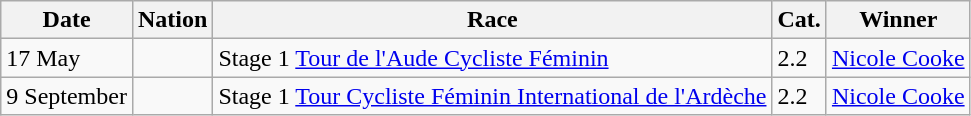<table class="wikitable sortable">
<tr>
<th>Date</th>
<th>Nation</th>
<th>Race</th>
<th>Cat.</th>
<th>Winner</th>
</tr>
<tr>
<td>17 May</td>
<td></td>
<td>Stage 1 <a href='#'>Tour de l'Aude Cycliste Féminin</a></td>
<td>2.2</td>
<td><a href='#'>Nicole Cooke</a></td>
</tr>
<tr>
<td>9 September</td>
<td></td>
<td>Stage 1 <a href='#'>Tour Cycliste Féminin International de l'Ardèche</a></td>
<td>2.2</td>
<td><a href='#'>Nicole Cooke</a></td>
</tr>
</table>
